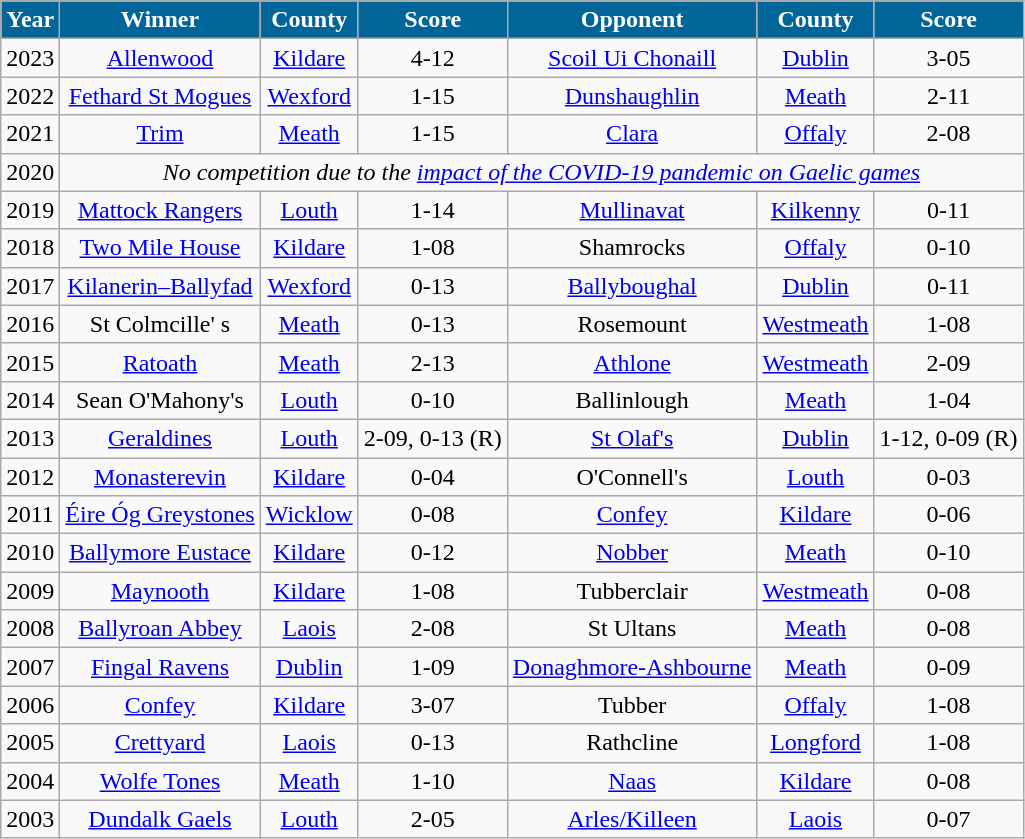<table class="wikitable" style="text-align:center;">
<tr>
<th style="background:#069; color:white;">Year</th>
<th style="background:#069; color:white;">Winner</th>
<th style="background:#069; color:white;">County</th>
<th style="background:#069; color:white;">Score</th>
<th style="background:#069; color:white;">Opponent</th>
<th style="background:#069; color:white;">County</th>
<th style="background:#069; color:white;">Score</th>
</tr>
<tr>
<td>2023</td>
<td><a href='#'>Allenwood</a></td>
<td><a href='#'>Kildare</a></td>
<td>4-12</td>
<td><a href='#'>Scoil Ui Chonaill</a></td>
<td><a href='#'>Dublin</a></td>
<td>3-05</td>
</tr>
<tr>
<td>2022 </td>
<td><a href='#'>Fethard St Mogues</a></td>
<td><a href='#'>Wexford</a></td>
<td>1-15</td>
<td><a href='#'>Dunshaughlin</a></td>
<td><a href='#'>Meath</a></td>
<td>2-11</td>
</tr>
<tr>
<td>2021</td>
<td><a href='#'>Trim</a></td>
<td><a href='#'>Meath</a></td>
<td>1-15</td>
<td><a href='#'>Clara</a></td>
<td><a href='#'>Offaly</a></td>
<td>2-08</td>
</tr>
<tr>
<td>2020</td>
<td colspan="6" style="text-align: center;"><em>No competition due to the <a href='#'>impact of the COVID-19 pandemic on Gaelic games</a></em></td>
</tr>
<tr>
<td>2019</td>
<td><a href='#'>Mattock Rangers</a></td>
<td><a href='#'>Louth</a></td>
<td>1-14</td>
<td><a href='#'>Mullinavat</a></td>
<td><a href='#'>Kilkenny</a></td>
<td>0-11</td>
</tr>
<tr>
<td>2018</td>
<td><a href='#'>Two Mile House</a></td>
<td><a href='#'>Kildare</a></td>
<td>1-08</td>
<td>Shamrocks</td>
<td><a href='#'>Offaly</a></td>
<td>0-10</td>
</tr>
<tr>
<td>2017 </td>
<td><a href='#'>Kilanerin–Ballyfad</a></td>
<td><a href='#'>Wexford</a></td>
<td>0-13</td>
<td><a href='#'>Ballyboughal</a></td>
<td><a href='#'>Dublin</a></td>
<td>0-11</td>
</tr>
<tr>
<td>2016 </td>
<td>St Colmcille' s</td>
<td><a href='#'>Meath</a></td>
<td>0-13</td>
<td>Rosemount</td>
<td><a href='#'>Westmeath</a></td>
<td>1-08</td>
</tr>
<tr>
<td>2015</td>
<td><a href='#'>Ratoath</a></td>
<td><a href='#'>Meath</a></td>
<td>2-13</td>
<td><a href='#'>Athlone</a></td>
<td><a href='#'>Westmeath</a></td>
<td>2-09</td>
</tr>
<tr>
<td>2014</td>
<td>Sean O'Mahony's</td>
<td><a href='#'>Louth</a></td>
<td>0-10</td>
<td>Ballinlough</td>
<td><a href='#'>Meath</a></td>
<td>1-04</td>
</tr>
<tr>
<td>2013</td>
<td><a href='#'>Geraldines</a></td>
<td><a href='#'>Louth</a></td>
<td>2-09, 0-13 (R)</td>
<td><a href='#'>St Olaf's</a></td>
<td><a href='#'>Dublin</a></td>
<td>1-12, 0-09 (R)</td>
</tr>
<tr>
<td>2012</td>
<td><a href='#'>Monasterevin</a></td>
<td><a href='#'>Kildare</a></td>
<td>0-04</td>
<td>O'Connell's</td>
<td><a href='#'>Louth</a></td>
<td>0-03</td>
</tr>
<tr>
<td>2011</td>
<td><a href='#'>Éire Óg Greystones</a></td>
<td><a href='#'>Wicklow</a></td>
<td>0-08</td>
<td><a href='#'>Confey</a></td>
<td><a href='#'>Kildare</a></td>
<td>0-06</td>
</tr>
<tr>
<td>2010</td>
<td><a href='#'>Ballymore Eustace</a></td>
<td><a href='#'>Kildare</a></td>
<td>0-12</td>
<td><a href='#'>Nobber</a></td>
<td><a href='#'>Meath</a></td>
<td>0-10</td>
</tr>
<tr>
<td>2009</td>
<td><a href='#'>Maynooth</a></td>
<td><a href='#'>Kildare</a></td>
<td>1-08</td>
<td>Tubberclair</td>
<td><a href='#'>Westmeath</a></td>
<td>0-08</td>
</tr>
<tr>
<td>2008</td>
<td><a href='#'>Ballyroan Abbey</a></td>
<td><a href='#'>Laois</a></td>
<td>2-08</td>
<td>St Ultans</td>
<td><a href='#'>Meath</a></td>
<td>0-08</td>
</tr>
<tr>
<td>2007</td>
<td><a href='#'>Fingal Ravens</a></td>
<td><a href='#'>Dublin</a></td>
<td>1-09</td>
<td><a href='#'>Donaghmore-Ashbourne</a></td>
<td><a href='#'>Meath</a></td>
<td>0-09</td>
</tr>
<tr>
<td>2006</td>
<td><a href='#'>Confey</a></td>
<td><a href='#'>Kildare</a></td>
<td>3-07</td>
<td>Tubber</td>
<td><a href='#'>Offaly</a></td>
<td>1-08</td>
</tr>
<tr>
<td>2005</td>
<td><a href='#'>Crettyard</a></td>
<td><a href='#'>Laois</a></td>
<td>0-13</td>
<td>Rathcline</td>
<td><a href='#'>Longford</a></td>
<td>1-08</td>
</tr>
<tr>
<td>2004</td>
<td><a href='#'>Wolfe Tones</a></td>
<td><a href='#'>Meath</a></td>
<td>1-10</td>
<td><a href='#'>Naas</a></td>
<td><a href='#'>Kildare</a></td>
<td>0-08</td>
</tr>
<tr>
<td>2003</td>
<td><a href='#'>Dundalk Gaels</a></td>
<td><a href='#'>Louth</a></td>
<td>2-05</td>
<td><a href='#'>Arles/Killeen</a></td>
<td><a href='#'>Laois</a></td>
<td>0-07</td>
</tr>
</table>
